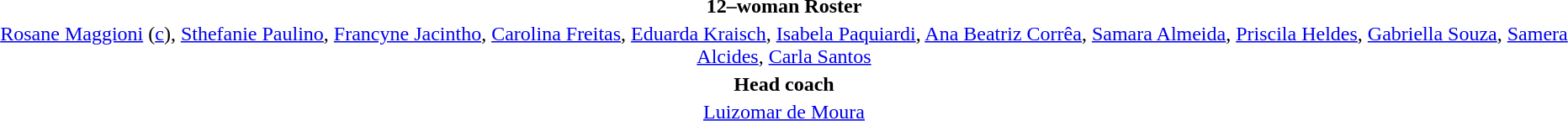<table style="text-align:center; margin-top:2em; margin-left:auto; margin-right:auto">
<tr>
<td><strong>12–woman Roster</strong></td>
</tr>
<tr>
<td><a href='#'>Rosane Maggioni</a> (<a href='#'>c</a>), <a href='#'>Sthefanie Paulino</a>, <a href='#'>Francyne Jacintho</a>, <a href='#'>Carolina Freitas</a>, <a href='#'>Eduarda Kraisch</a>, <a href='#'>Isabela Paquiardi</a>, <a href='#'>Ana Beatriz Corrêa</a>, <a href='#'>Samara Almeida</a>, <a href='#'>Priscila Heldes</a>, <a href='#'>Gabriella Souza</a>, <a href='#'>Samera Alcides</a>, <a href='#'>Carla Santos</a></td>
</tr>
<tr>
<td><strong>Head coach</strong></td>
</tr>
<tr>
<td><a href='#'>Luizomar de Moura</a></td>
</tr>
</table>
